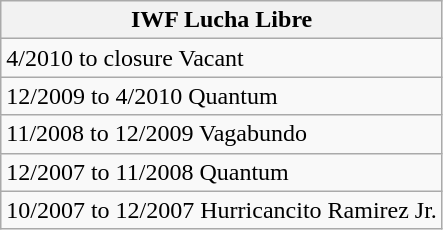<table class="wikitable" border="1">
<tr>
<th><strong>IWF Lucha Libre</strong></th>
</tr>
<tr>
<td>4/2010 to closure Vacant</td>
</tr>
<tr>
<td>12/2009 to 4/2010 Quantum</td>
</tr>
<tr>
<td>11/2008 to 12/2009 Vagabundo</td>
</tr>
<tr>
<td>12/2007 to 11/2008 Quantum</td>
</tr>
<tr>
<td>10/2007 to 12/2007 Hurricancito Ramirez Jr.</td>
</tr>
</table>
